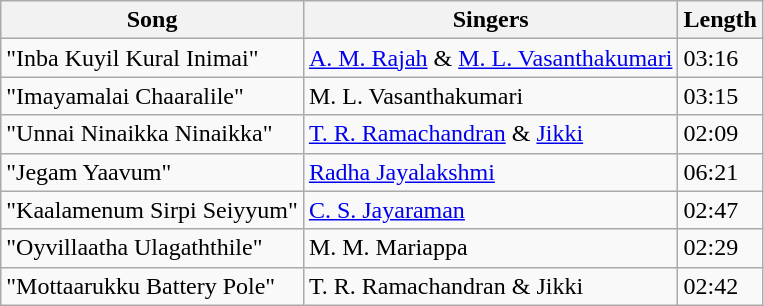<table class="wikitable">
<tr>
<th>Song</th>
<th>Singers</th>
<th>Length</th>
</tr>
<tr>
<td>"Inba Kuyil Kural Inimai"</td>
<td><a href='#'>A. M. Rajah</a> & <a href='#'>M. L. Vasanthakumari</a></td>
<td>03:16</td>
</tr>
<tr>
<td>"Imayamalai Chaaralile"</td>
<td>M. L. Vasanthakumari</td>
<td>03:15</td>
</tr>
<tr>
<td>"Unnai Ninaikka Ninaikka"</td>
<td><a href='#'>T. R. Ramachandran</a> & <a href='#'>Jikki</a></td>
<td>02:09</td>
</tr>
<tr>
<td>"Jegam Yaavum"</td>
<td><a href='#'>Radha Jayalakshmi</a></td>
<td>06:21</td>
</tr>
<tr>
<td>"Kaalamenum Sirpi Seiyyum"</td>
<td><a href='#'>C. S. Jayaraman</a></td>
<td>02:47</td>
</tr>
<tr>
<td>"Oyvillaatha Ulagaththile"</td>
<td>M. M. Mariappa</td>
<td>02:29</td>
</tr>
<tr>
<td>"Mottaarukku Battery Pole"</td>
<td>T. R. Ramachandran & Jikki</td>
<td>02:42</td>
</tr>
</table>
